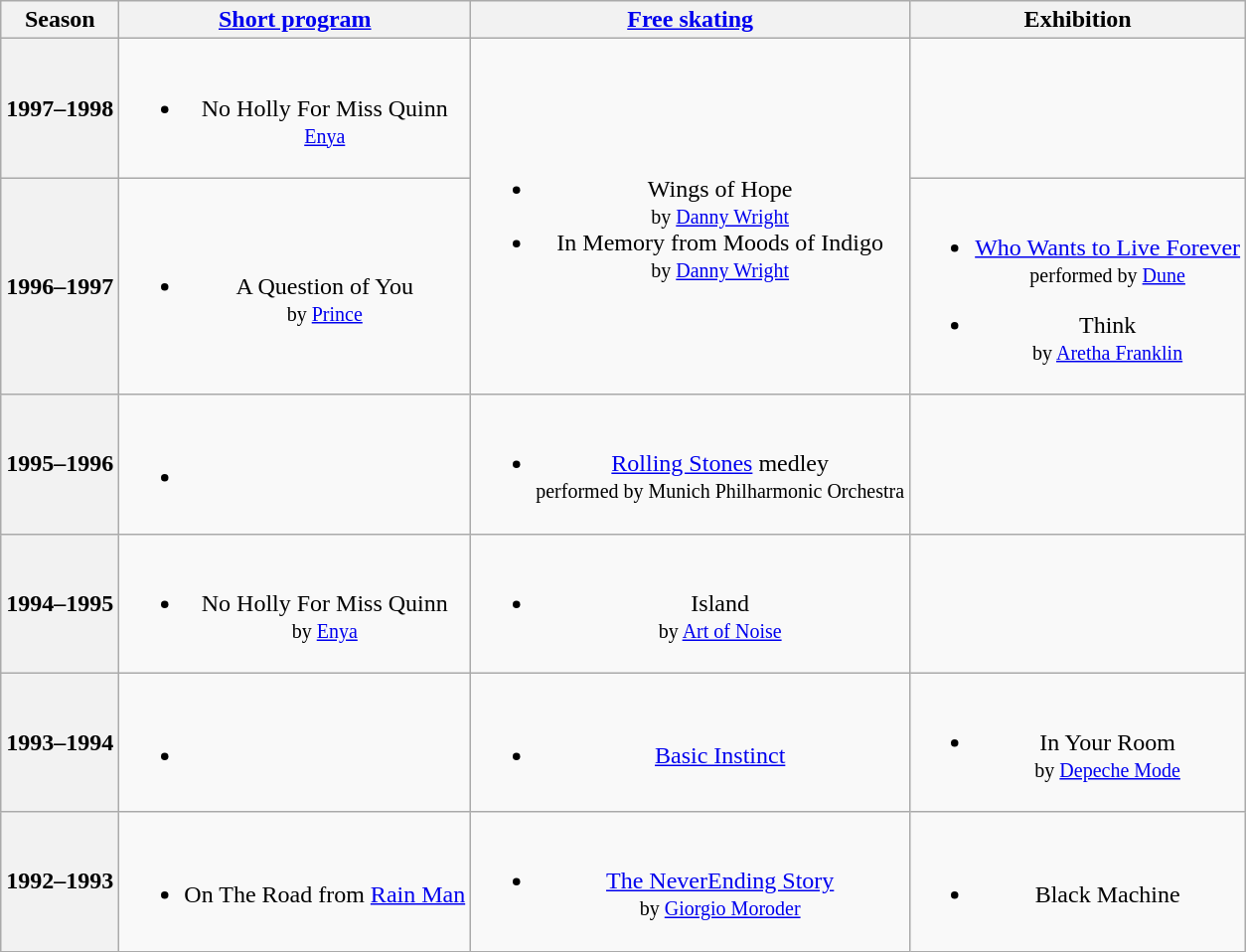<table class="wikitable" style="text-align:center">
<tr>
<th>Season</th>
<th><a href='#'>Short program</a></th>
<th><a href='#'>Free skating</a></th>
<th>Exhibition</th>
</tr>
<tr>
<th>1997–1998</th>
<td><br><ul><li>No Holly For Miss Quinn <br><small> <a href='#'>Enya</a> </small></li></ul></td>
<td rowspan=2><br><ul><li>Wings of Hope <br><small> by <a href='#'>Danny Wright</a> </small></li><li>In Memory from Moods of Indigo <br><small> by <a href='#'>Danny Wright</a> </small></li></ul></td>
<td></td>
</tr>
<tr>
<th>1996–1997</th>
<td><br><ul><li>A Question of You <br><small> by <a href='#'>Prince</a> </small></li></ul></td>
<td><br><ul><li><a href='#'>Who Wants to Live Forever</a> <br><small> performed by <a href='#'>Dune</a> </small></li></ul><ul><li>Think <br><small> by <a href='#'>Aretha Franklin</a> </small></li></ul></td>
</tr>
<tr>
<th>1995–1996</th>
<td><br><ul><li></li></ul></td>
<td><br><ul><li><a href='#'>Rolling Stones</a> medley <br><small> performed by Munich Philharmonic Orchestra </small></li></ul></td>
<td></td>
</tr>
<tr>
<th>1994–1995</th>
<td><br><ul><li>No Holly For Miss Quinn <br><small> by <a href='#'>Enya</a> </small></li></ul></td>
<td><br><ul><li>Island <br><small> by <a href='#'>Art of Noise</a> </small></li></ul></td>
<td></td>
</tr>
<tr>
<th>1993–1994</th>
<td><br><ul><li></li></ul></td>
<td><br><ul><li><a href='#'>Basic Instinct</a></li></ul></td>
<td><br><ul><li>In Your Room <br><small> by <a href='#'>Depeche Mode</a> </small></li></ul></td>
</tr>
<tr>
<th>1992–1993</th>
<td><br><ul><li>On The Road from <a href='#'>Rain Man</a></li></ul></td>
<td><br><ul><li><a href='#'>The NeverEnding Story</a> <br><small> by <a href='#'>Giorgio Moroder</a> </small></li></ul></td>
<td><br><ul><li>Black Machine</li></ul></td>
</tr>
</table>
